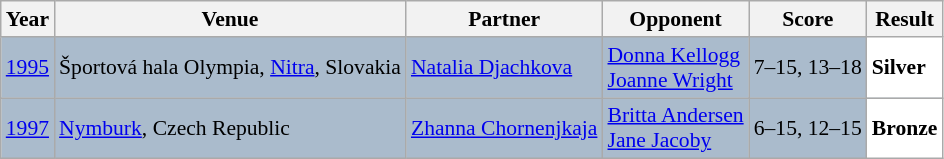<table class="sortable wikitable" style="font-size: 90%;">
<tr>
<th>Year</th>
<th>Venue</th>
<th>Partner</th>
<th>Opponent</th>
<th>Score</th>
<th>Result</th>
</tr>
<tr style="background:#AABBCC">
<td align="center"><a href='#'>1995</a></td>
<td align="left">Športová hala Olympia, <a href='#'>Nitra</a>, Slovakia</td>
<td align="left"> <a href='#'>Natalia Djachkova</a></td>
<td align="left"> <a href='#'>Donna Kellogg</a><br> <a href='#'>Joanne Wright</a></td>
<td align="left">7–15, 13–18</td>
<td style="text-align:left; background:white"> <strong>Silver</strong></td>
</tr>
<tr style="background:#AABBCC">
<td align="center"><a href='#'>1997</a></td>
<td align="left"><a href='#'>Nymburk</a>, Czech Republic</td>
<td align="left"> <a href='#'>Zhanna Chornenjkaja</a></td>
<td align="left"> <a href='#'>Britta Andersen</a><br> <a href='#'>Jane Jacoby</a></td>
<td align="left">6–15, 12–15</td>
<td style="text-align:left; background:white"> <strong>Bronze</strong></td>
</tr>
</table>
